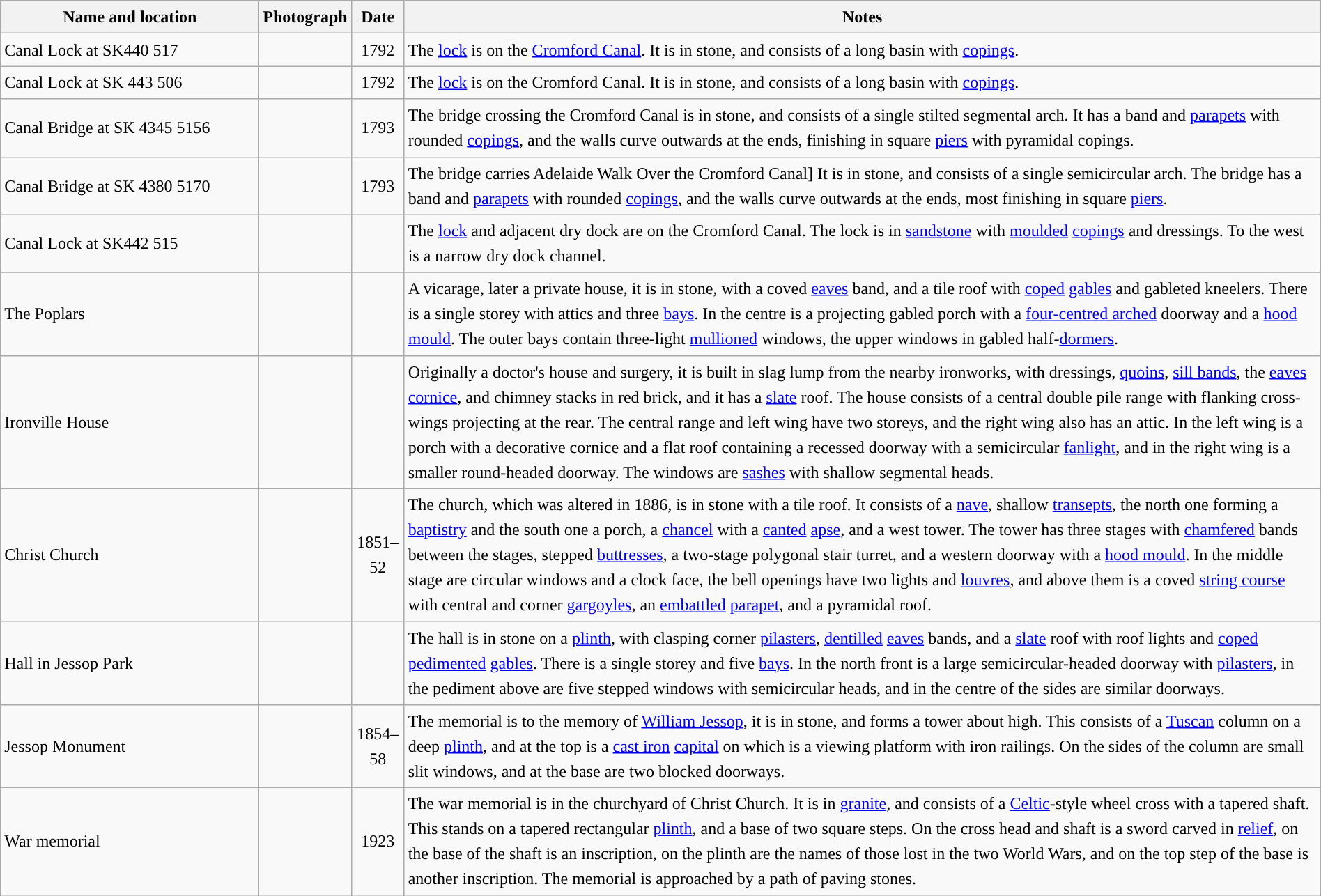<table class="wikitable sortable plainrowheaders" style="width:100%;border:0px;text-align:left;line-height:150%;">
<tr>
<th style="width:15em;">Name and location</th>
<th class="unsortable">Photograph</th>
<th>Date</th>
<th class="unsortable">Notes</th>
</tr>
<tr>
<td>Canal Lock at SK440 517<br><small></small></td>
<td></td>
<td align="center">1792</td>
<td>The <a href='#'>lock</a> is on the <a href='#'>Cromford Canal</a>.  It is in stone, and consists of a long basin with <a href='#'>copings</a>.</td>
</tr>
<tr>
<td>Canal Lock at SK 443 506<br><small></small></td>
<td></td>
<td align="center">1792</td>
<td>The <a href='#'>lock</a> is on the Cromford Canal.  It is in stone, and consists of a long basin with <a href='#'>copings</a>.</td>
</tr>
<tr>
<td>Canal Bridge at SK 4345 5156<br><small></small></td>
<td></td>
<td align="center">1793</td>
<td>The bridge crossing the Cromford Canal is in stone, and consists of a single stilted segmental arch.  It has a band and <a href='#'>parapets</a> with rounded <a href='#'>copings</a>, and the walls curve outwards at the ends, finishing in square <a href='#'>piers</a> with pyramidal copings.</td>
</tr>
<tr>
<td>Canal Bridge at SK 4380 5170<br><small></small></td>
<td></td>
<td align="center">1793</td>
<td>The bridge carries Adelaide Walk Over the Cromford Canal]  It is in stone, and consists of a single semicircular arch.  The bridge has a band and <a href='#'>parapets</a> with rounded <a href='#'>copings</a>, and the walls curve outwards at the ends, most finishing in square <a href='#'>piers</a>.</td>
</tr>
<tr>
<td>Canal Lock at SK442 515<br><small></small></td>
<td></td>
<td align="center"></td>
<td>The <a href='#'>lock</a> and adjacent dry dock are on the Cromford Canal.  The lock is in <a href='#'>sandstone</a> with <a href='#'>moulded</a> <a href='#'>copings</a> and dressings.  To the west is a narrow dry dock channel.</td>
</tr>
<tr>
</tr>
<tr>
<td>The Poplars<br><small></small></td>
<td></td>
<td align="center"></td>
<td>A vicarage, later a private house, it is in stone, with a coved <a href='#'>eaves</a> band, and a tile roof with <a href='#'>coped</a> <a href='#'>gables</a> and gableted kneelers.  There is a single storey with attics and three <a href='#'>bays</a>.  In the centre is a projecting gabled porch with a <a href='#'>four-centred arched</a> doorway and a <a href='#'>hood mould</a>.  The outer bays contain three-light <a href='#'>mullioned</a> windows, the upper windows in gabled half-<a href='#'>dormers</a>.</td>
</tr>
<tr>
<td>Ironville House<br><small></small></td>
<td></td>
<td align="center"></td>
<td>Originally a doctor's house and surgery, it is built in slag lump from the nearby ironworks, with dressings, <a href='#'>quoins</a>, <a href='#'>sill bands</a>, the <a href='#'>eaves</a> <a href='#'>cornice</a>, and chimney stacks in red brick, and it has a <a href='#'>slate</a> roof.  The house consists of a central double pile range with flanking cross-wings projecting at the rear.  The central range and left wing have two storeys, and the right wing also has an attic.  In the left wing is a porch with a decorative cornice and a flat roof containing a recessed doorway with a semicircular <a href='#'>fanlight</a>, and in the right wing is a smaller round-headed doorway.  The windows are <a href='#'>sashes</a> with shallow segmental heads.</td>
</tr>
<tr>
<td>Christ Church<br><small></small></td>
<td></td>
<td align="center">1851–52</td>
<td>The church, which was altered in 1886, is in stone with a tile roof.  It consists of a <a href='#'>nave</a>, shallow <a href='#'>transepts</a>, the north one forming a <a href='#'>baptistry</a> and the south one a porch, a <a href='#'>chancel</a> with a <a href='#'>canted</a> <a href='#'>apse</a>, and a west tower.  The tower has three stages with <a href='#'>chamfered</a> bands between the stages, stepped <a href='#'>buttresses</a>, a two-stage polygonal stair turret, and a western doorway with a <a href='#'>hood mould</a>.  In the middle stage are circular windows and a clock face, the bell openings have two lights and <a href='#'>louvres</a>, and above them is a coved <a href='#'>string course</a> with central and corner <a href='#'>gargoyles</a>, an <a href='#'>embattled</a> <a href='#'>parapet</a>, and a pyramidal roof.</td>
</tr>
<tr>
<td>Hall in Jessop Park<br><small></small></td>
<td></td>
<td align="center"></td>
<td>The hall is in stone on a <a href='#'>plinth</a>, with clasping corner <a href='#'>pilasters</a>, <a href='#'>dentilled</a> <a href='#'>eaves</a> bands, and a <a href='#'>slate</a> roof with roof lights and <a href='#'>coped</a> <a href='#'>pedimented</a> <a href='#'>gables</a>.  There is a single storey and five <a href='#'>bays</a>.  In the north front is a large semicircular-headed doorway with <a href='#'>pilasters</a>, in the pediment above are five stepped windows with semicircular heads, and in the centre of the sides are similar doorways.</td>
</tr>
<tr>
<td>Jessop Monument<br><small></small></td>
<td></td>
<td align="center">1854–58</td>
<td>The memorial is to the memory of <a href='#'>William Jessop</a>, it is in stone, and forms a tower about  high.  This consists of a <a href='#'>Tuscan</a> column on a deep <a href='#'>plinth</a>, and at the top is a <a href='#'>cast iron</a> <a href='#'>capital</a> on which is a viewing platform with iron railings.  On the sides of the column are small slit windows, and at the base are two blocked doorways.</td>
</tr>
<tr>
<td>War memorial<br><small></small></td>
<td></td>
<td align="center">1923</td>
<td>The war memorial is in the churchyard of Christ Church.  It is in <a href='#'>granite</a>, and consists of a <a href='#'>Celtic</a>-style wheel cross with a tapered shaft.  This stands on a tapered rectangular <a href='#'>plinth</a>, and a base of two square steps.  On the cross head and shaft is a sword carved in <a href='#'>relief</a>, on the base of the shaft is an inscription, on the plinth are the names of those lost in the two World Wars, and on the top step of the base is another inscription.  The memorial is approached by a path of paving stones.</td>
</tr>
<tr>
</tr>
</table>
